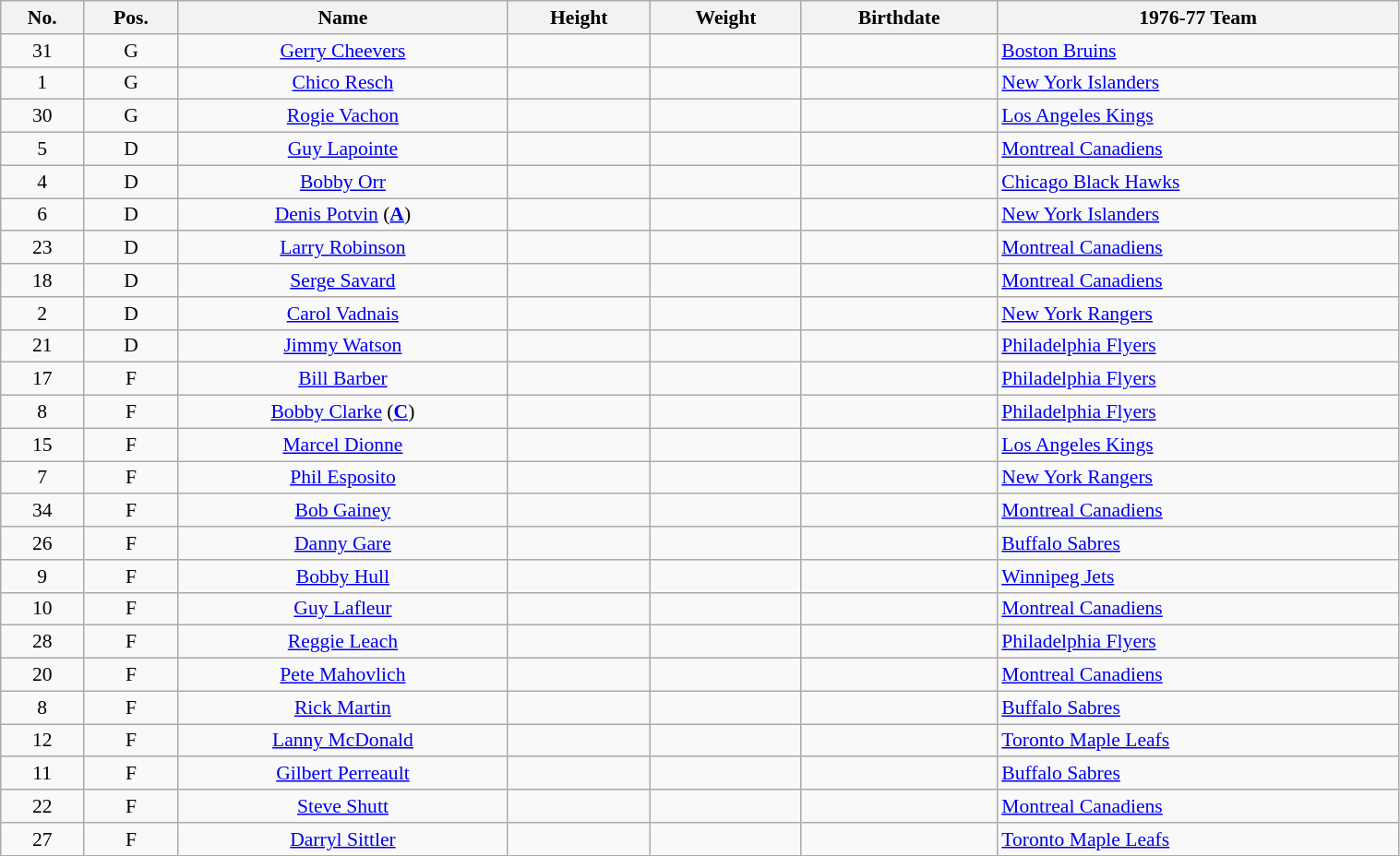<table class="wikitable sortable" width="80%" style="font-size: 90%; text-align: center;">
<tr>
<th>No.</th>
<th>Pos.</th>
<th>Name</th>
<th>Height</th>
<th>Weight</th>
<th>Birthdate</th>
<th>1976-77 Team</th>
</tr>
<tr>
<td>31</td>
<td>G</td>
<td><a href='#'>Gerry Cheevers</a></td>
<td></td>
<td></td>
<td style="text-align:right;"></td>
<td style="text-align:left;"> <a href='#'>Boston Bruins</a></td>
</tr>
<tr>
<td>1</td>
<td>G</td>
<td><a href='#'>Chico Resch</a></td>
<td></td>
<td></td>
<td style="text-align:right;"></td>
<td style="text-align:left;"> <a href='#'>New York Islanders</a></td>
</tr>
<tr>
<td>30</td>
<td>G</td>
<td><a href='#'>Rogie Vachon</a></td>
<td></td>
<td></td>
<td style="text-align:right;"></td>
<td style="text-align:left;"> <a href='#'>Los Angeles Kings</a></td>
</tr>
<tr>
<td>5</td>
<td>D</td>
<td><a href='#'>Guy Lapointe</a></td>
<td></td>
<td></td>
<td style="text-align:right;"></td>
<td style="text-align:left;"> <a href='#'>Montreal Canadiens</a></td>
</tr>
<tr>
<td>4</td>
<td>D</td>
<td><a href='#'>Bobby Orr</a></td>
<td></td>
<td></td>
<td style="text-align:right;"></td>
<td style="text-align:left;"> <a href='#'>Chicago Black Hawks</a></td>
</tr>
<tr>
<td>6</td>
<td>D</td>
<td><a href='#'>Denis Potvin</a> (<strong><a href='#'>A</a></strong>)</td>
<td></td>
<td></td>
<td style="text-align:right;"></td>
<td style="text-align:left;"> <a href='#'>New York Islanders</a></td>
</tr>
<tr>
<td>23</td>
<td>D</td>
<td><a href='#'>Larry Robinson</a></td>
<td></td>
<td></td>
<td style="text-align:right;"></td>
<td style="text-align:left;"> <a href='#'>Montreal Canadiens</a></td>
</tr>
<tr>
<td>18</td>
<td>D</td>
<td><a href='#'>Serge Savard</a></td>
<td></td>
<td></td>
<td style="text-align:right;"></td>
<td style="text-align:left;"> <a href='#'>Montreal Canadiens</a></td>
</tr>
<tr>
<td>2</td>
<td>D</td>
<td><a href='#'>Carol Vadnais</a></td>
<td></td>
<td></td>
<td style="text-align:right;"></td>
<td style="text-align:left;"> <a href='#'>New York Rangers</a></td>
</tr>
<tr>
<td>21</td>
<td>D</td>
<td><a href='#'>Jimmy Watson</a></td>
<td></td>
<td></td>
<td style="text-align:right;"></td>
<td style="text-align:left;"> <a href='#'>Philadelphia Flyers</a></td>
</tr>
<tr>
<td>17</td>
<td>F</td>
<td><a href='#'>Bill Barber</a></td>
<td></td>
<td></td>
<td style="text-align:right;"></td>
<td style="text-align:left;"> <a href='#'>Philadelphia Flyers</a></td>
</tr>
<tr>
<td>8</td>
<td>F</td>
<td><a href='#'>Bobby Clarke</a> (<strong><a href='#'>C</a></strong>)</td>
<td></td>
<td></td>
<td style="text-align:right;"></td>
<td style="text-align:left;"> <a href='#'>Philadelphia Flyers</a></td>
</tr>
<tr>
<td>15</td>
<td>F</td>
<td><a href='#'>Marcel Dionne</a></td>
<td></td>
<td></td>
<td style="text-align:right;"></td>
<td style="text-align:left;"> <a href='#'>Los Angeles Kings</a></td>
</tr>
<tr>
<td>7</td>
<td>F</td>
<td><a href='#'>Phil Esposito</a></td>
<td></td>
<td></td>
<td style="text-align:right;"></td>
<td style="text-align:left;"> <a href='#'>New York Rangers</a></td>
</tr>
<tr>
<td>34</td>
<td>F</td>
<td><a href='#'>Bob Gainey</a></td>
<td></td>
<td></td>
<td style="text-align:right;"></td>
<td style="text-align:left;"> <a href='#'>Montreal Canadiens</a></td>
</tr>
<tr>
<td>26</td>
<td>F</td>
<td><a href='#'>Danny Gare</a></td>
<td></td>
<td></td>
<td style="text-align:right;"></td>
<td style="text-align:left;"> <a href='#'>Buffalo Sabres</a></td>
</tr>
<tr>
<td>9</td>
<td>F</td>
<td><a href='#'>Bobby Hull</a></td>
<td></td>
<td></td>
<td style="text-align:right;"></td>
<td style="text-align:left;"> <a href='#'>Winnipeg Jets</a></td>
</tr>
<tr>
<td>10</td>
<td>F</td>
<td><a href='#'>Guy Lafleur</a></td>
<td></td>
<td></td>
<td style="text-align:right;"></td>
<td style="text-align:left;"> <a href='#'>Montreal Canadiens</a></td>
</tr>
<tr>
<td>28</td>
<td>F</td>
<td><a href='#'>Reggie Leach</a></td>
<td></td>
<td></td>
<td style="text-align:right;"></td>
<td style="text-align:left;"> <a href='#'>Philadelphia Flyers</a></td>
</tr>
<tr>
<td>20</td>
<td>F</td>
<td><a href='#'>Pete Mahovlich</a></td>
<td></td>
<td></td>
<td style="text-align:right;"></td>
<td style="text-align:left;"> <a href='#'>Montreal Canadiens</a></td>
</tr>
<tr>
<td>8</td>
<td>F</td>
<td><a href='#'>Rick Martin</a></td>
<td></td>
<td></td>
<td style="text-align:right;"></td>
<td style="text-align:left;"> <a href='#'>Buffalo Sabres</a></td>
</tr>
<tr>
<td>12</td>
<td>F</td>
<td><a href='#'>Lanny McDonald</a></td>
<td></td>
<td></td>
<td style="text-align:right;"></td>
<td style="text-align:left;"> <a href='#'>Toronto Maple Leafs</a></td>
</tr>
<tr>
<td>11</td>
<td>F</td>
<td><a href='#'>Gilbert Perreault</a></td>
<td></td>
<td></td>
<td style="text-align:right;"></td>
<td style="text-align:left;"> <a href='#'>Buffalo Sabres</a></td>
</tr>
<tr>
<td>22</td>
<td>F</td>
<td><a href='#'>Steve Shutt</a></td>
<td></td>
<td></td>
<td style="text-align:right;"></td>
<td style="text-align:left;"> <a href='#'>Montreal Canadiens</a></td>
</tr>
<tr>
<td>27</td>
<td>F</td>
<td><a href='#'>Darryl Sittler</a></td>
<td></td>
<td></td>
<td style="text-align:right;"></td>
<td style="text-align:left;"> <a href='#'>Toronto Maple Leafs</a></td>
</tr>
</table>
